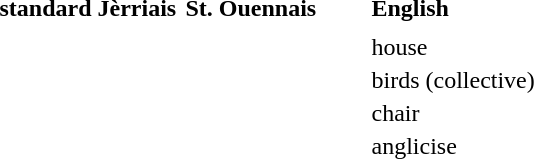<table>
<tr>
<td width="120em"><strong>standard Jèrriais</strong></td>
<td width="120em"><strong>St. Ouennais</strong></td>
<td width="120em"><strong>English</strong></td>
</tr>
<tr>
<td></td>
<td></td>
<td></td>
</tr>
<tr>
<td></td>
<td></td>
<td>house</td>
</tr>
<tr>
<td></td>
<td></td>
<td>birds (collective)</td>
</tr>
<tr>
<td></td>
<td></td>
<td>chair</td>
</tr>
<tr>
<td></td>
<td></td>
<td>anglicise</td>
</tr>
</table>
